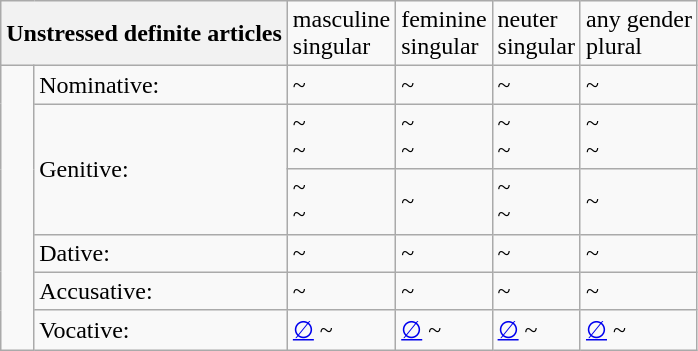<table class="wikitable">
<tr>
<th colspan="2"><strong>Unstressed definite articles</strong></th>
<td>masculine<br>singular</td>
<td>feminine<br>singular</td>
<td>neuter<br>singular</td>
<td>any gender<br>plural</td>
</tr>
<tr>
<td rowspan="6" style="width:5en"> </td>
<td>Nominative:</td>
<td><em></em> ~</td>
<td><em></em> ~</td>
<td><em></em> ~</td>
<td><em></em> ~</td>
</tr>
<tr>
<td rowspan="2">Genitive:</td>
<td><em></em> ~ <em></em> <br> <em></em> ~ <em></em></td>
<td><em></em> ~ <em></em><br> <em></em> ~ <em></em></td>
<td><em></em> ~ <em></em> <br> <em></em> ~ <em></em></td>
<td><em></em> ~ <em></em> <br> <em></em> ~ <em></em></td>
</tr>
<tr>
<td><em></em> ~ <br> <em></em> ~</td>
<td><em></em> ~</td>
<td><em></em> ~ <br> <em></em> ~</td>
<td><em></em> ~</td>
</tr>
<tr>
<td>Dative:</td>
<td><em></em> ~</td>
<td><em></em> ~</td>
<td><em></em> ~</td>
<td><em></em> ~</td>
</tr>
<tr>
<td>Accusative:</td>
<td><em></em> ~</td>
<td><em></em> ~</td>
<td><em></em> ~</td>
<td><em></em> ~</td>
</tr>
<tr>
<td>Vocative:</td>
<td><a href='#'>∅</a> ~</td>
<td><a href='#'>∅</a> ~</td>
<td><a href='#'>∅</a> ~</td>
<td><a href='#'>∅</a> ~</td>
</tr>
</table>
